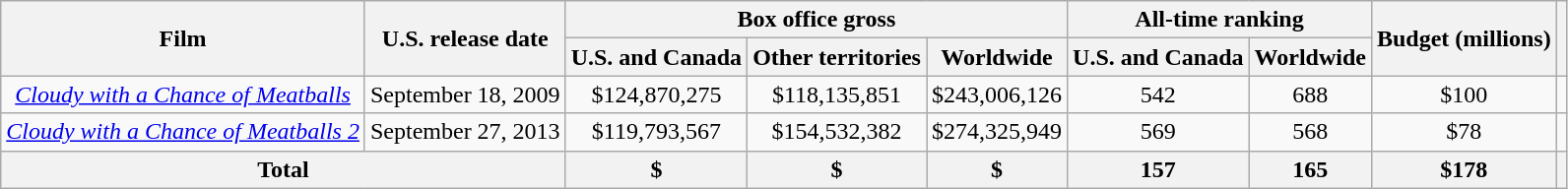<table class="wikitable plainrowheaders unsortable" style="text-align: center;">
<tr>
<th scope="col" rowspan="2">Film</th>
<th scope="col" rowspan="2">U.S. release date</th>
<th scope="col" colspan="3" class=sortable>Box office gross</th>
<th colspan="2">All-time ranking</th>
<th scope="col" rowspan="2">Budget (millions)</th>
<th scope="col" rowspan="2" class=unsortable></th>
</tr>
<tr>
<th>U.S. and Canada</th>
<th>Other territories</th>
<th>Worldwide</th>
<th>U.S. and Canada</th>
<th>Worldwide</th>
</tr>
<tr>
<td><em><a href='#'>Cloudy with a Chance of Meatballs</a></em></td>
<td>September 18, 2009</td>
<td>$124,870,275</td>
<td>$118,135,851</td>
<td>$243,006,126</td>
<td>542</td>
<td>688</td>
<td>$100</td>
<td></td>
</tr>
<tr>
<td><em><a href='#'>Cloudy with a Chance of Meatballs 2</a></em></td>
<td>September 27, 2013</td>
<td>$119,793,567</td>
<td>$154,532,382</td>
<td>$274,325,949</td>
<td>569</td>
<td>568</td>
<td>$78</td>
<td></td>
</tr>
<tr>
<th colspan = "2">Total</th>
<th>$</th>
<th>$</th>
<th>$</th>
<th>157</th>
<th>165</th>
<th>$178</th>
<th></th>
</tr>
</table>
